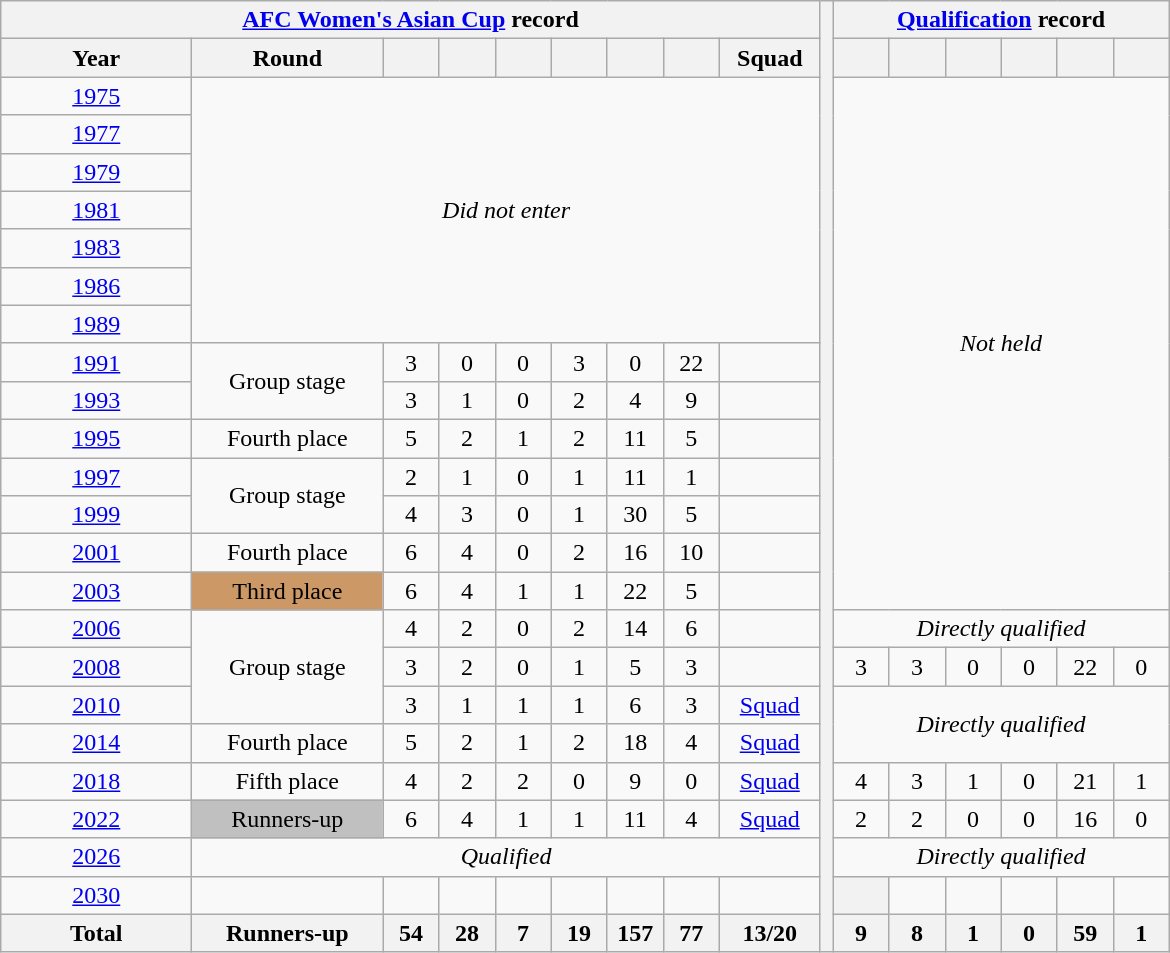<table class="wikitable" style="text-align:center;">
<tr>
<th colspan=9><a href='#'>AFC Women's Asian Cup</a> record</th>
<th rowspan="25" width="1"></th>
<th colspan=6><a href='#'>Qualification</a> record</th>
</tr>
<tr>
<th width=120>Year</th>
<th width=120>Round</th>
<th width=30></th>
<th width=30></th>
<th width=30></th>
<th width=30></th>
<th width=30></th>
<th width=30></th>
<th width=60>Squad</th>
<th width=30></th>
<th width=30></th>
<th width=30></th>
<th width=30></th>
<th width=30></th>
<th width=30></th>
</tr>
<tr>
<td> <a href='#'>1975</a></td>
<td colspan=8 rowspan=7><em>Did not enter</em></td>
<td colspan="6" rowspan="14"><em>Not held</em></td>
</tr>
<tr>
<td> <a href='#'>1977</a></td>
</tr>
<tr>
<td> <a href='#'>1979</a></td>
</tr>
<tr>
<td> <a href='#'>1981</a></td>
</tr>
<tr>
<td> <a href='#'>1983</a></td>
</tr>
<tr>
<td> <a href='#'>1986</a></td>
</tr>
<tr>
<td> <a href='#'>1989</a></td>
</tr>
<tr>
<td> <a href='#'>1991</a></td>
<td rowspan=2>Group stage</td>
<td>3</td>
<td>0</td>
<td>0</td>
<td>3</td>
<td>0</td>
<td>22</td>
<td></td>
</tr>
<tr>
<td> <a href='#'>1993</a></td>
<td>3</td>
<td>1</td>
<td>0</td>
<td>2</td>
<td>4</td>
<td>9</td>
<td></td>
</tr>
<tr>
<td> <a href='#'>1995</a></td>
<td>Fourth place</td>
<td>5</td>
<td>2</td>
<td>1</td>
<td>2</td>
<td>11</td>
<td>5</td>
<td></td>
</tr>
<tr>
<td> <a href='#'>1997</a></td>
<td rowspan=2>Group stage</td>
<td>2</td>
<td>1</td>
<td>0</td>
<td>1</td>
<td>11</td>
<td>1</td>
<td></td>
</tr>
<tr>
<td> <a href='#'>1999</a></td>
<td>4</td>
<td>3</td>
<td>0</td>
<td>1</td>
<td>30</td>
<td>5</td>
<td></td>
</tr>
<tr>
<td> <a href='#'>2001</a></td>
<td>Fourth place</td>
<td>6</td>
<td>4</td>
<td>0</td>
<td>2</td>
<td>16</td>
<td>10</td>
<td></td>
</tr>
<tr>
<td> <a href='#'>2003</a></td>
<td bgcolor="#cc9966">Third place</td>
<td>6</td>
<td>4</td>
<td>1</td>
<td>1</td>
<td>22</td>
<td>5</td>
<td></td>
</tr>
<tr>
<td> <a href='#'>2006</a></td>
<td rowspan=3>Group stage</td>
<td>4</td>
<td>2</td>
<td>0</td>
<td>2</td>
<td>14</td>
<td>6</td>
<td></td>
<td colspan="6"><em>Directly qualified</em></td>
</tr>
<tr>
<td> <a href='#'>2008</a></td>
<td>3</td>
<td>2</td>
<td>0</td>
<td>1</td>
<td>5</td>
<td>3</td>
<td></td>
<td>3</td>
<td>3</td>
<td>0</td>
<td>0</td>
<td>22</td>
<td>0</td>
</tr>
<tr>
<td> <a href='#'>2010</a></td>
<td>3</td>
<td>1</td>
<td>1</td>
<td>1</td>
<td>6</td>
<td>3</td>
<td><a href='#'>Squad</a></td>
<td colspan="6" rowspan="2"><em>Directly qualified</em></td>
</tr>
<tr>
<td> <a href='#'>2014</a></td>
<td>Fourth place</td>
<td>5</td>
<td>2</td>
<td>1</td>
<td>2</td>
<td>18</td>
<td>4</td>
<td><a href='#'>Squad</a></td>
</tr>
<tr>
<td> <a href='#'>2018</a></td>
<td>Fifth place</td>
<td>4</td>
<td>2</td>
<td>2</td>
<td>0</td>
<td>9</td>
<td>0</td>
<td><a href='#'>Squad</a></td>
<td>4</td>
<td>3</td>
<td>1</td>
<td>0</td>
<td>21</td>
<td>1</td>
</tr>
<tr>
<td> <a href='#'>2022</a></td>
<td bgcolor="silver">Runners-up</td>
<td>6</td>
<td>4</td>
<td>1</td>
<td>1</td>
<td>11</td>
<td>4</td>
<td><a href='#'>Squad</a></td>
<td>2</td>
<td>2</td>
<td>0</td>
<td>0</td>
<td>16</td>
<td>0</td>
</tr>
<tr>
<td> <a href='#'>2026</a></td>
<td colspan=8><em>Qualified</em></td>
<td colspan="6"><em>Directly qualified</em></td>
</tr>
<tr>
<td> <a href='#'>2030</a></td>
<td></td>
<td></td>
<td></td>
<td></td>
<td></td>
<td></td>
<td></td>
<td></td>
<th></th>
<td></td>
<td></td>
<td></td>
<td></td>
<td></td>
</tr>
<tr>
<th>Total</th>
<th>Runners-up</th>
<th>54</th>
<th>28</th>
<th>7</th>
<th>19</th>
<th>157</th>
<th>77</th>
<th>13/20</th>
<th>9</th>
<th>8</th>
<th>1</th>
<th>0</th>
<th>59</th>
<th>1</th>
</tr>
</table>
